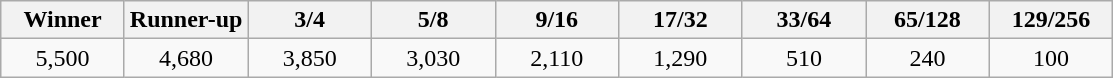<table class="wikitable" style="text-align:center">
<tr>
<th width="75">Winner</th>
<th width="75">Runner-up</th>
<th width="75">3/4</th>
<th width="75">5/8</th>
<th width="75">9/16</th>
<th width="75">17/32</th>
<th width="75">33/64</th>
<th width="75">65/128</th>
<th width="75">129/256</th>
</tr>
<tr>
<td>5,500</td>
<td>4,680</td>
<td>3,850</td>
<td>3,030</td>
<td>2,110</td>
<td>1,290</td>
<td>510</td>
<td>240</td>
<td>100</td>
</tr>
</table>
